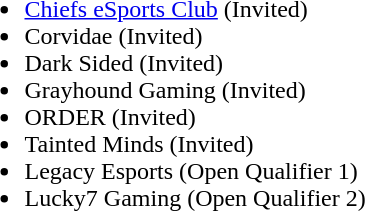<table cellspacing="20">
<tr>
<td valign="top" width="1000px"><br><ul><li><a href='#'>Chiefs eSports Club</a> (Invited)</li><li>Corvidae (Invited)</li><li>Dark Sided (Invited)</li><li>Grayhound Gaming (Invited)</li><li>ORDER (Invited)</li><li>Tainted Minds (Invited)</li><li>Legacy Esports (Open Qualifier 1)</li><li>Lucky7 Gaming (Open Qualifier 2)</li></ul></td>
</tr>
<tr>
</tr>
</table>
